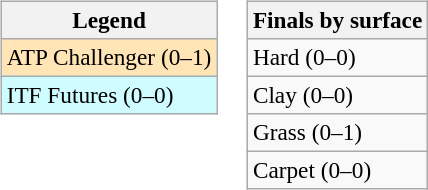<table>
<tr valign=top>
<td><br><table class=wikitable style=font-size:97%>
<tr>
<th>Legend</th>
</tr>
<tr bgcolor=moccasin>
<td>ATP Challenger (0–1)</td>
</tr>
<tr bgcolor=cffcff>
<td>ITF Futures (0–0)</td>
</tr>
</table>
</td>
<td><br><table class=wikitable style=font-size:97%>
<tr>
<th>Finals by surface</th>
</tr>
<tr>
<td>Hard (0–0)</td>
</tr>
<tr>
<td>Clay (0–0)</td>
</tr>
<tr>
<td>Grass (0–1)</td>
</tr>
<tr>
<td>Carpet (0–0)</td>
</tr>
</table>
</td>
</tr>
</table>
